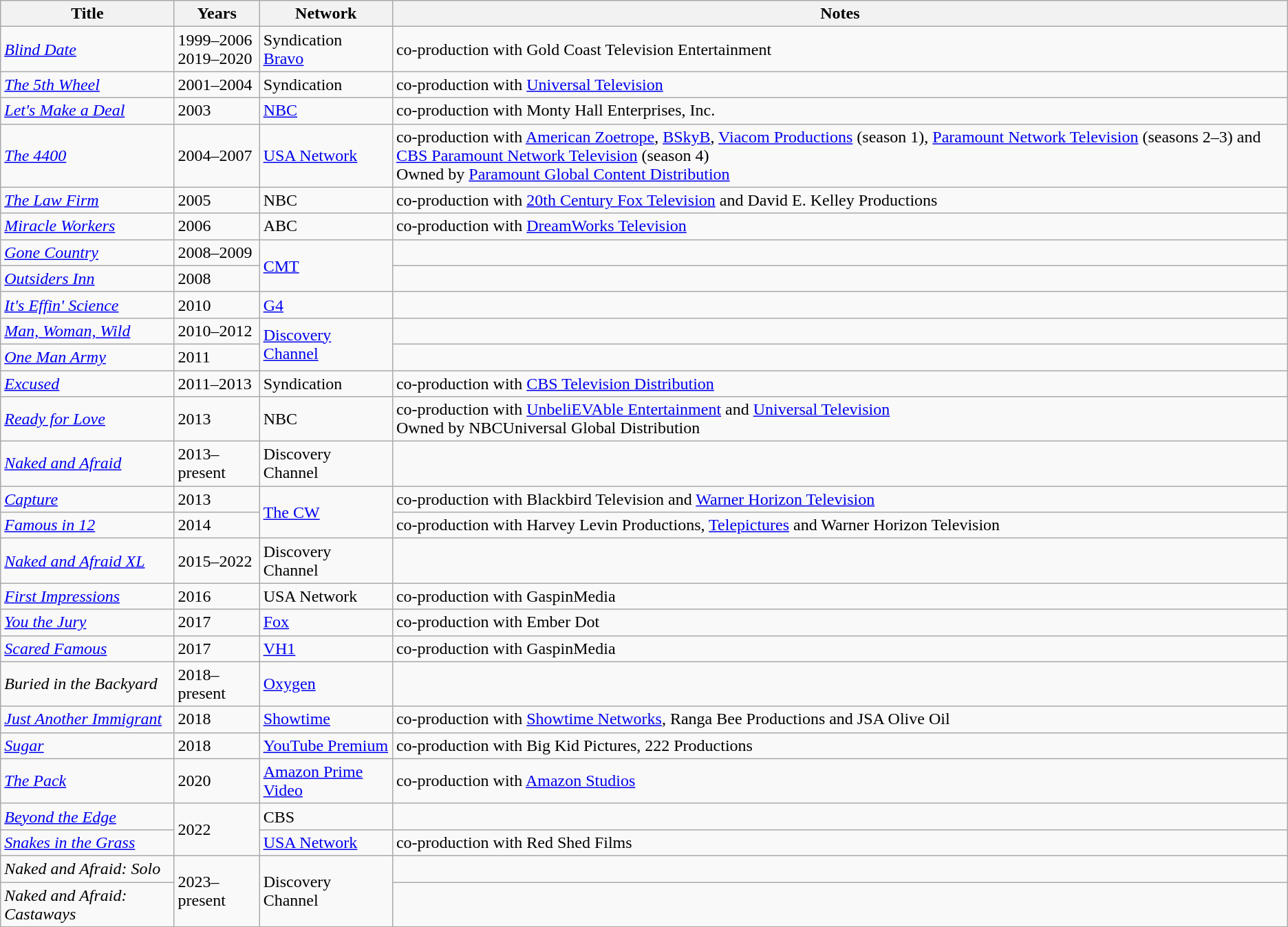<table class="wikitable sortable">
<tr>
<th>Title</th>
<th>Years</th>
<th>Network</th>
<th>Notes</th>
</tr>
<tr>
<td><em><a href='#'>Blind Date</a></em></td>
<td>1999–2006<br>2019–2020</td>
<td>Syndication<br><a href='#'>Bravo</a></td>
<td>co-production with Gold Coast Television Entertainment</td>
</tr>
<tr>
<td><em><a href='#'>The 5th Wheel</a></em></td>
<td>2001–2004</td>
<td>Syndication</td>
<td>co-production with <a href='#'>Universal Television</a></td>
</tr>
<tr>
<td><em><a href='#'>Let's Make a Deal</a></em></td>
<td>2003</td>
<td><a href='#'>NBC</a></td>
<td>co-production with Monty Hall Enterprises, Inc.</td>
</tr>
<tr>
<td><em><a href='#'>The 4400</a></em></td>
<td>2004–2007</td>
<td><a href='#'>USA Network</a></td>
<td>co-production with <a href='#'>American Zoetrope</a>, <a href='#'>BSkyB</a>, <a href='#'>Viacom Productions</a> (season 1), <a href='#'>Paramount Network Television</a> (seasons 2–3) and <a href='#'>CBS Paramount Network Television</a> (season 4)<br>Owned by <a href='#'>Paramount Global Content Distribution</a></td>
</tr>
<tr>
<td><em><a href='#'>The Law Firm</a></em></td>
<td>2005</td>
<td>NBC</td>
<td>co-production with <a href='#'>20th Century Fox Television</a> and David E. Kelley Productions</td>
</tr>
<tr>
<td><em><a href='#'>Miracle Workers</a></em></td>
<td>2006</td>
<td>ABC</td>
<td>co-production with <a href='#'>DreamWorks Television</a></td>
</tr>
<tr>
<td><em><a href='#'>Gone Country</a></em></td>
<td>2008–2009</td>
<td rowspan=2><a href='#'>CMT</a></td>
<td></td>
</tr>
<tr>
<td><em><a href='#'>Outsiders Inn</a></em></td>
<td>2008</td>
<td></td>
</tr>
<tr>
<td><em><a href='#'>It's Effin' Science</a></em></td>
<td>2010</td>
<td><a href='#'>G4</a></td>
<td></td>
</tr>
<tr>
<td><em><a href='#'>Man, Woman, Wild</a></em></td>
<td>2010–2012</td>
<td rowspan="2"><a href='#'>Discovery Channel</a></td>
<td></td>
</tr>
<tr>
<td><em><a href='#'>One Man Army</a></em></td>
<td>2011</td>
<td></td>
</tr>
<tr>
<td><em><a href='#'>Excused</a></em></td>
<td>2011–2013</td>
<td>Syndication</td>
<td>co-production with <a href='#'>CBS Television Distribution</a></td>
</tr>
<tr>
<td><em><a href='#'>Ready for Love</a></em></td>
<td>2013</td>
<td>NBC</td>
<td>co-production with <a href='#'>UnbeliEVAble Entertainment</a> and <a href='#'>Universal Television</a><br>Owned by NBCUniversal Global Distribution</td>
</tr>
<tr>
<td><em><a href='#'>Naked and Afraid</a></em></td>
<td>2013–present</td>
<td>Discovery Channel</td>
<td></td>
</tr>
<tr>
<td><em><a href='#'>Capture</a></em></td>
<td>2013</td>
<td rowspan="2"><a href='#'>The CW</a></td>
<td>co-production with Blackbird Television and <a href='#'>Warner Horizon Television</a></td>
</tr>
<tr>
<td><em><a href='#'>Famous in 12</a></em></td>
<td>2014</td>
<td>co-production with Harvey Levin Productions, <a href='#'>Telepictures</a> and Warner Horizon Television</td>
</tr>
<tr>
<td><em><a href='#'>Naked and Afraid XL</a></em></td>
<td>2015–2022</td>
<td>Discovery Channel</td>
<td></td>
</tr>
<tr>
<td><em><a href='#'>First Impressions</a></em></td>
<td>2016</td>
<td>USA Network</td>
<td>co-production with GaspinMedia</td>
</tr>
<tr>
<td><em><a href='#'>You the Jury</a></em></td>
<td>2017</td>
<td><a href='#'>Fox</a></td>
<td>co-production with Ember Dot</td>
</tr>
<tr>
<td><em><a href='#'>Scared Famous</a></em></td>
<td>2017</td>
<td><a href='#'>VH1</a></td>
<td>co-production with GaspinMedia</td>
</tr>
<tr>
<td><em>Buried in the Backyard</em></td>
<td>2018–present</td>
<td><a href='#'>Oxygen</a></td>
<td></td>
</tr>
<tr>
<td><em><a href='#'>Just Another Immigrant</a></em></td>
<td>2018</td>
<td><a href='#'>Showtime</a></td>
<td>co-production with <a href='#'>Showtime Networks</a>, Ranga Bee Productions and JSA Olive Oil</td>
</tr>
<tr>
<td><em><a href='#'>Sugar</a></em></td>
<td>2018</td>
<td><a href='#'>YouTube Premium</a></td>
<td>co-production with Big Kid Pictures, 222 Productions</td>
</tr>
<tr>
<td><em><a href='#'>The Pack</a></em></td>
<td>2020</td>
<td><a href='#'>Amazon Prime Video</a></td>
<td>co-production with <a href='#'>Amazon Studios</a></td>
</tr>
<tr>
<td><em><a href='#'>Beyond the Edge</a></em></td>
<td rowspan="2">2022</td>
<td>CBS</td>
<td></td>
</tr>
<tr>
<td><em><a href='#'>Snakes in the Grass</a></em></td>
<td><a href='#'>USA Network</a></td>
<td>co-production with Red Shed Films</td>
</tr>
<tr>
<td><em>Naked and Afraid: Solo</em></td>
<td rowspan="2">2023–present</td>
<td rowspan="2">Discovery Channel</td>
<td></td>
</tr>
<tr>
<td><em>Naked and Afraid: Castaways</em></td>
</tr>
</table>
